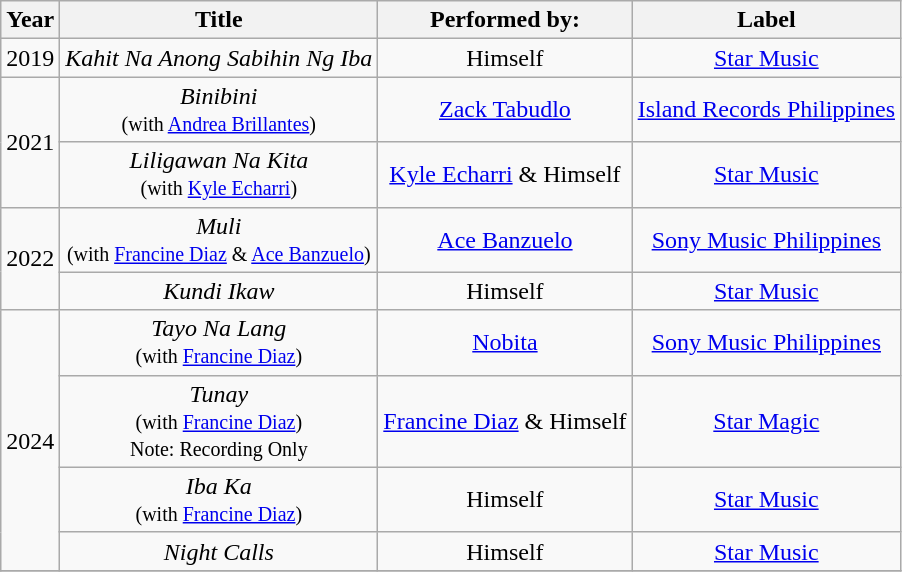<table class="wikitable"style="text-align:center; ">
<tr>
<th>Year</th>
<th>Title</th>
<th>Performed by:</th>
<th>Label</th>
</tr>
<tr>
<td>2019</td>
<td><em>Kahit Na Anong Sabihin Ng Iba</em> </td>
<td>Himself</td>
<td><a href='#'>Star Music</a></td>
</tr>
<tr>
<td rowspan=2>2021</td>
<td><em>Binibini</em> <br><small>(with <a href='#'>Andrea Brillantes</a>)</small><br></td>
<td><a href='#'>Zack Tabudlo</a></td>
<td><a href='#'>Island Records Philippines</a></td>
</tr>
<tr>
<td><em>Liligawan Na Kita</em> <br><small>(with <a href='#'>Kyle Echarri</a>)</small><br></td>
<td><a href='#'>Kyle Echarri</a> & Himself</td>
<td><a href='#'>Star Music</a></td>
</tr>
<tr>
<td rowspan=2>2022</td>
<td><em>Muli</em><br><small>(with <a href='#'>Francine Diaz</a> & <a href='#'>Ace Banzuelo</a>)</small> </td>
<td><a href='#'>Ace Banzuelo</a></td>
<td><a href='#'>Sony Music Philippines</a></td>
</tr>
<tr>
<td><em>Kundi Ikaw</em> </td>
<td>Himself</td>
<td><a href='#'>Star Music</a></td>
</tr>
<tr>
<td rowspan=4>2024</td>
<td><em>Tayo Na Lang</em><br><small>(with <a href='#'>Francine Diaz</a>)</small><br></td>
<td><a href='#'>Nobita</a></td>
<td><a href='#'>Sony Music Philippines</a></td>
</tr>
<tr>
<td><em>Tunay</em><br><small>(with <a href='#'>Francine Diaz</a>)<br> Note: Recording Only<br></small> </td>
<td><a href='#'>Francine Diaz</a> & Himself</td>
<td><a href='#'>Star Magic</a></td>
</tr>
<tr>
<td><em>Iba Ka</em><br><small>(with <a href='#'>Francine Diaz</a>)</small><br></td>
<td>Himself</td>
<td><a href='#'>Star Music</a></td>
</tr>
<tr>
<td><em>Night Calls</em></td>
<td>Himself</td>
<td><a href='#'>Star Music</a></td>
</tr>
<tr>
</tr>
</table>
